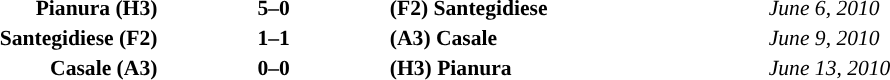<table width="100%" cellspacing="1">
<tr>
<th width="20%"></th>
<th width="12%"></th>
<th width="20%"></th>
<th width="20%'"></th>
<th></th>
</tr>
<tr style="font-size:90%;">
<td align="right"><strong>Pianura (H3)</strong></td>
<td align="center"><strong>5–0</strong></td>
<td align="left"><strong>(F2) Santegidiese</strong></td>
<td align="left"><em>June 6, 2010</em></td>
</tr>
<tr style="font-size:90%;">
<td align="right"><strong>Santegidiese (F2)</strong></td>
<td align="center"><strong>1–1</strong></td>
<td align="left"><strong>(A3) Casale</strong></td>
<td align="left"><em>June 9, 2010</em></td>
</tr>
<tr style="font-size:90%;">
<td align="right"><strong>Casale (A3)</strong></td>
<td align="center"><strong>0–0</strong></td>
<td align="left"><strong>(H3) Pianura </strong></td>
<td align="left"><em>June 13, 2010</em></td>
</tr>
</table>
